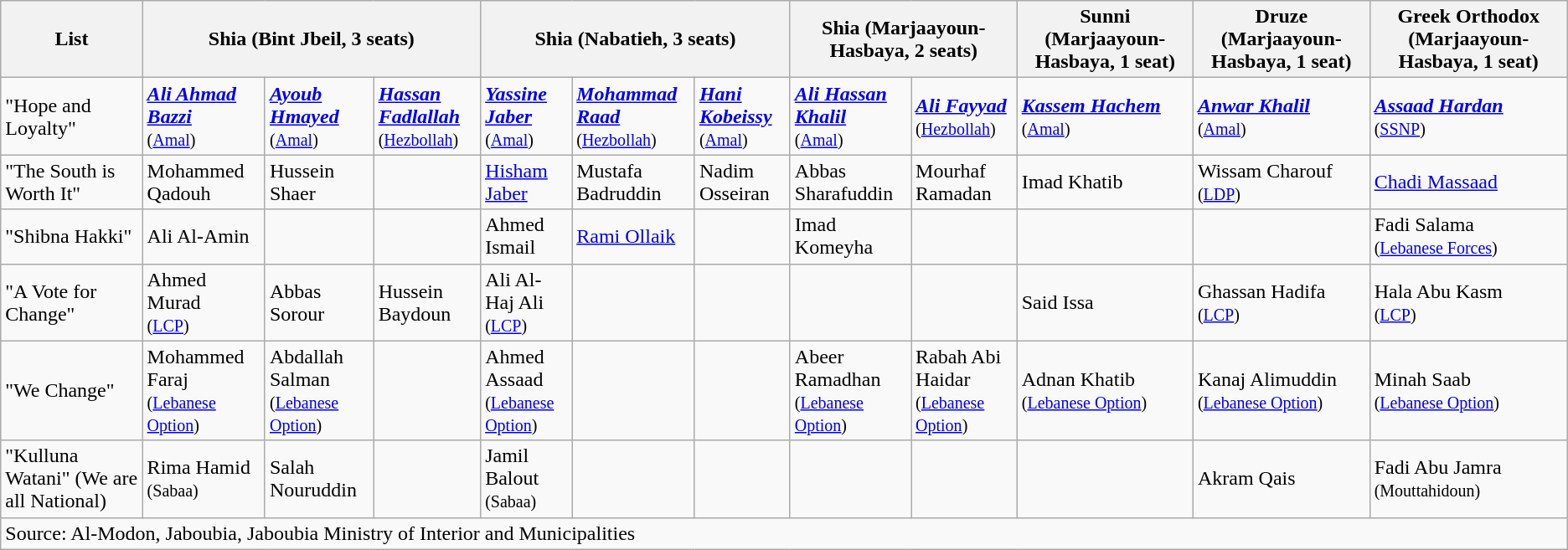<table class="wikitable" style="text-align:left">
<tr>
<th>List</th>
<th colspan="3">Shia (Bint Jbeil, 3 seats)</th>
<th colspan="3">Shia (Nabatieh, 3 seats)</th>
<th colspan="2">Shia (Marjaayoun-Hasbaya, 2 seats)</th>
<th>Sunni (Marjaayoun-Hasbaya, 1 seat)</th>
<th>Druze (Marjaayoun-Hasbaya, 1 seat)</th>
<th>Greek Orthodox (Marjaayoun-Hasbaya, 1 seat)</th>
</tr>
<tr>
<td align="left">"Hope and Loyalty"</td>
<td><strong><em><a href='#'>Ali Ahmad Bazzi</a></em></strong><br><small>(<a href='#'>Amal</a>)</small></td>
<td><strong><em><a href='#'>Ayoub Hmayed</a></em></strong><br><small>(<a href='#'>Amal</a>)</small></td>
<td><strong><em><a href='#'>Hassan Fadlallah</a></em></strong><br><small>(<a href='#'>Hezbollah</a>)</small></td>
<td><strong><em><a href='#'>Yassine Jaber</a></em></strong><br><small>(<a href='#'>Amal</a>)</small></td>
<td><strong><em><a href='#'>Mohammad Raad</a></em></strong><br><small>(<a href='#'>Hezbollah</a>)</small></td>
<td><strong><em><a href='#'>Hani Kobeissy</a></em></strong><br><small>(<a href='#'>Amal</a>)</small></td>
<td><strong><em><a href='#'>Ali Hassan Khalil</a></em></strong><br><small>(<a href='#'>Amal</a>)</small></td>
<td><strong><em><a href='#'>Ali Fayyad</a></em></strong><br><small>(<a href='#'>Hezbollah</a>)</small></td>
<td><strong><em><a href='#'>Kassem Hachem</a></em></strong><br><small>(<a href='#'>Amal</a>)</small></td>
<td><strong><em><a href='#'>Anwar Khalil</a></em></strong><br><small>(<a href='#'>Amal</a>)</small></td>
<td><strong><em><a href='#'>Assaad Hardan</a></em></strong><br><small>(<a href='#'>SSNP</a>)</small></td>
</tr>
<tr>
<td align="left">"The South is Worth It"</td>
<td>Mohammed Qadouh</td>
<td>Hussein Shaer</td>
<td></td>
<td><a href='#'>Hisham Jaber</a></td>
<td>Mustafa Badruddin</td>
<td>Nadim Osseiran</td>
<td>Abbas Sharafuddin</td>
<td>Mourhaf Ramadan</td>
<td>Imad Khatib</td>
<td>Wissam Charouf<br><small>(<a href='#'>LDP</a>)</small></td>
<td><a href='#'>Chadi Massaad</a></td>
</tr>
<tr>
<td align="left">"Shibna Hakki"</td>
<td>Ali Al-Amin</td>
<td></td>
<td></td>
<td>Ahmed Ismail</td>
<td><a href='#'>Rami Ollaik</a></td>
<td></td>
<td>Imad Komeyha</td>
<td></td>
<td></td>
<td></td>
<td>Fadi Salama<br><small>(<a href='#'>Lebanese Forces</a>)</small></td>
</tr>
<tr>
<td align="left">"A Vote for Change"</td>
<td>Ahmed Murad<br><small>(<a href='#'>LCP</a>)</small></td>
<td>Abbas Sorour</td>
<td>Hussein Baydoun</td>
<td>Ali Al-Haj Ali<br><small>(<a href='#'>LCP</a>)</small></td>
<td></td>
<td></td>
<td></td>
<td></td>
<td>Said Issa</td>
<td>Ghassan Hadifa<br><small>(<a href='#'>LCP</a>)</small></td>
<td>Hala Abu Kasm<br><small>(<a href='#'>LCP</a>)</small></td>
</tr>
<tr>
<td align="left">"We Change"</td>
<td>Mohammed Faraj<br><small>(<a href='#'>Lebanese Option</a>)</small></td>
<td>Abdallah Salman<br><small>(<a href='#'>Lebanese Option</a>)</small></td>
<td></td>
<td>Ahmed Assaad<br><small>(<a href='#'>Lebanese Option</a>)</small></td>
<td></td>
<td></td>
<td>Abeer Ramadhan<br><small>(<a href='#'>Lebanese Option</a>)</small></td>
<td>Rabah Abi Haidar<br><small>(<a href='#'>Lebanese Option</a>)</small></td>
<td>Adnan Khatib<br><small>(<a href='#'>Lebanese Option</a>)</small></td>
<td>Kanaj Alimuddin<br><small>(<a href='#'>Lebanese Option</a>)</small></td>
<td>Minah Saab<br><small>(<a href='#'>Lebanese Option</a>)</small></td>
</tr>
<tr>
<td align="left">"Kulluna Watani" (We are all National)</td>
<td>Rima Hamid<br><small>(Sabaa)</small></td>
<td>Salah Nouruddin</td>
<td></td>
<td>Jamil Balout<br><small>(Sabaa)</small></td>
<td></td>
<td></td>
<td></td>
<td></td>
<td></td>
<td>Akram Qais</td>
<td>Fadi Abu Jamra <small>(Mouttahidoun)</small></td>
</tr>
<tr>
<td colspan="12" style="text-align:left;">Source: Al-Modon, Jaboubia, Jaboubia Ministry of Interior and Municipalities</td>
</tr>
</table>
